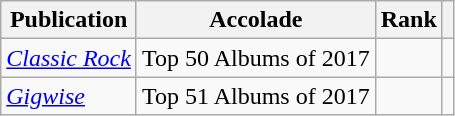<table class="sortable wikitable">
<tr>
<th>Publication</th>
<th>Accolade</th>
<th>Rank</th>
<th class="unsortable"></th>
</tr>
<tr>
<td><em><a href='#'>Classic Rock</a></em></td>
<td>Top 50 Albums of 2017</td>
<td></td>
<td></td>
</tr>
<tr>
<td><em><a href='#'>Gigwise</a></em></td>
<td>Top 51 Albums of 2017</td>
<td></td>
<td></td>
</tr>
</table>
